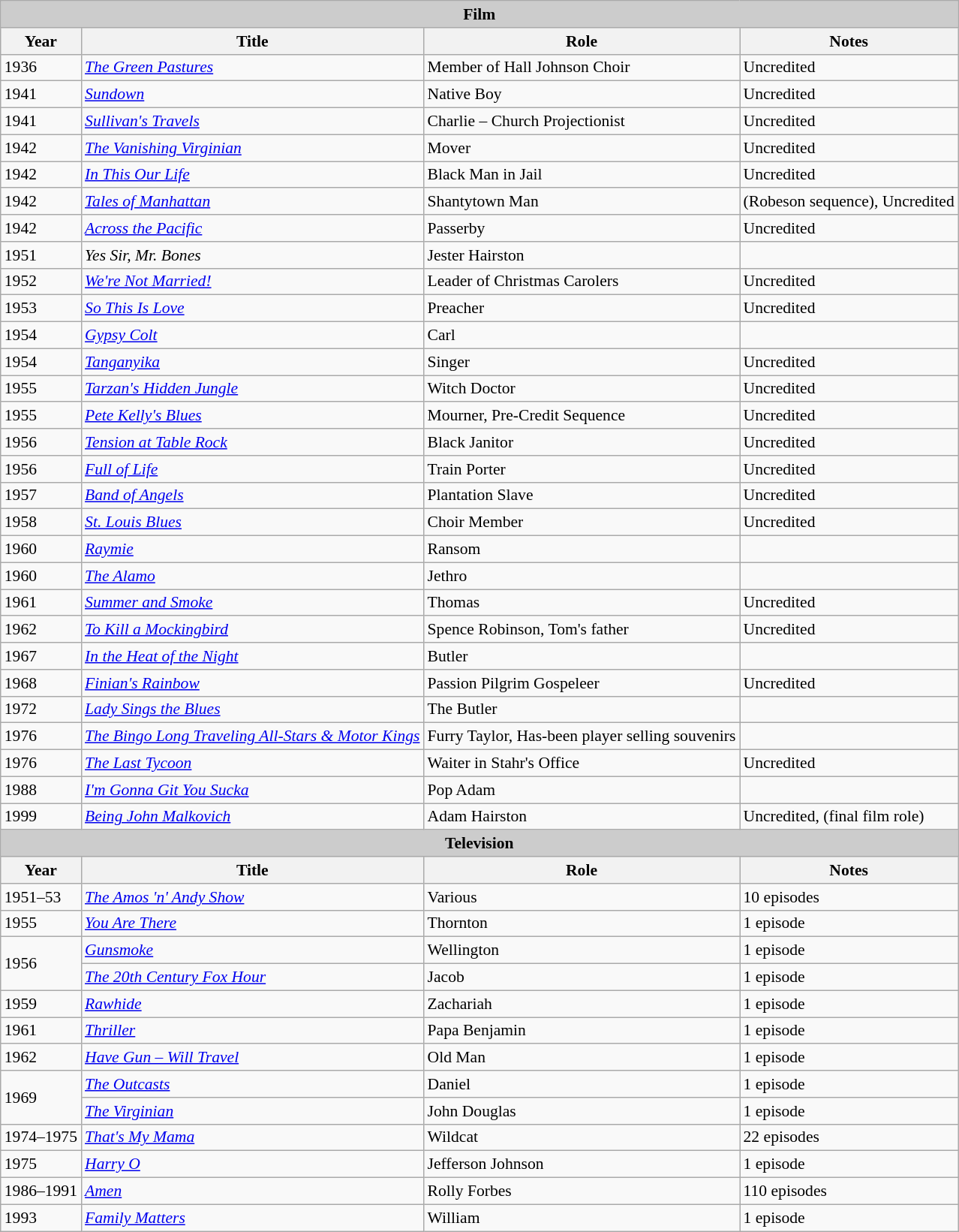<table class="wikitable" style="font-size: 90%;">
<tr>
<th colspan="4" style="background-color: #cccccc;">Film</th>
</tr>
<tr>
<th>Year</th>
<th>Title</th>
<th>Role</th>
<th>Notes</th>
</tr>
<tr>
<td>1936</td>
<td><em><a href='#'>The Green Pastures</a></em></td>
<td>Member of Hall Johnson Choir</td>
<td>Uncredited</td>
</tr>
<tr>
<td>1941</td>
<td><em><a href='#'>Sundown</a></em></td>
<td>Native Boy</td>
<td>Uncredited</td>
</tr>
<tr>
<td>1941</td>
<td><em><a href='#'>Sullivan's Travels</a></em></td>
<td>Charlie – Church Projectionist</td>
<td>Uncredited</td>
</tr>
<tr>
<td>1942</td>
<td><em><a href='#'>The Vanishing Virginian</a></em></td>
<td>Mover</td>
<td>Uncredited</td>
</tr>
<tr>
<td>1942</td>
<td><em><a href='#'>In This Our Life</a></em></td>
<td>Black Man in Jail</td>
<td>Uncredited</td>
</tr>
<tr>
<td>1942</td>
<td><em><a href='#'>Tales of Manhattan</a></em></td>
<td>Shantytown Man</td>
<td>(Robeson sequence), Uncredited</td>
</tr>
<tr>
<td>1942</td>
<td><em><a href='#'>Across the Pacific</a></em></td>
<td>Passerby</td>
<td>Uncredited</td>
</tr>
<tr>
<td>1951</td>
<td><em>Yes Sir, Mr. Bones</em></td>
<td>Jester Hairston</td>
<td></td>
</tr>
<tr>
<td>1952</td>
<td><em><a href='#'>We're Not Married!</a></em></td>
<td>Leader of Christmas Carolers</td>
<td>Uncredited</td>
</tr>
<tr>
<td>1953</td>
<td><em><a href='#'>So This Is Love</a></em></td>
<td>Preacher</td>
<td>Uncredited</td>
</tr>
<tr>
<td>1954</td>
<td><em><a href='#'>Gypsy Colt</a></em></td>
<td>Carl</td>
<td></td>
</tr>
<tr>
<td>1954</td>
<td><em><a href='#'>Tanganyika</a></em></td>
<td>Singer</td>
<td>Uncredited</td>
</tr>
<tr>
<td>1955</td>
<td><em><a href='#'>Tarzan's Hidden Jungle</a></em></td>
<td>Witch Doctor</td>
<td>Uncredited</td>
</tr>
<tr>
<td>1955</td>
<td><em><a href='#'>Pete Kelly's Blues</a></em></td>
<td>Mourner, Pre-Credit Sequence</td>
<td>Uncredited</td>
</tr>
<tr>
<td>1956</td>
<td><em><a href='#'>Tension at Table Rock</a></em></td>
<td>Black Janitor</td>
<td>Uncredited</td>
</tr>
<tr>
<td>1956</td>
<td><em><a href='#'>Full of Life</a></em></td>
<td>Train Porter</td>
<td>Uncredited</td>
</tr>
<tr>
<td>1957</td>
<td><em><a href='#'>Band of Angels</a></em></td>
<td>Plantation Slave</td>
<td>Uncredited</td>
</tr>
<tr>
<td>1958</td>
<td><em><a href='#'>St. Louis Blues</a></em></td>
<td>Choir Member</td>
<td>Uncredited</td>
</tr>
<tr>
<td>1960</td>
<td><em><a href='#'>Raymie</a></em></td>
<td>Ransom</td>
<td></td>
</tr>
<tr>
<td>1960</td>
<td><em><a href='#'>The Alamo</a></em></td>
<td>Jethro</td>
<td></td>
</tr>
<tr>
<td>1961</td>
<td><em><a href='#'>Summer and Smoke</a></em></td>
<td>Thomas</td>
<td>Uncredited</td>
</tr>
<tr>
<td>1962</td>
<td><em><a href='#'>To Kill a Mockingbird</a></em></td>
<td>Spence Robinson, Tom's father</td>
<td>Uncredited</td>
</tr>
<tr>
<td>1967</td>
<td><em><a href='#'>In the Heat of the Night</a></em></td>
<td>Butler</td>
<td></td>
</tr>
<tr>
<td>1968</td>
<td><em><a href='#'>Finian's Rainbow</a></em></td>
<td>Passion Pilgrim Gospeleer</td>
<td>Uncredited</td>
</tr>
<tr>
<td>1972</td>
<td><em><a href='#'>Lady Sings the Blues</a></em></td>
<td>The Butler</td>
<td></td>
</tr>
<tr>
<td>1976</td>
<td><em><a href='#'>The Bingo Long Traveling All-Stars & Motor Kings</a></em></td>
<td>Furry Taylor, Has-been player selling souvenirs</td>
<td></td>
</tr>
<tr>
<td>1976</td>
<td><em><a href='#'>The Last Tycoon</a></em></td>
<td>Waiter in Stahr's Office</td>
<td>Uncredited</td>
</tr>
<tr>
<td>1988</td>
<td><em><a href='#'>I'm Gonna Git You Sucka</a></em></td>
<td>Pop Adam</td>
<td></td>
</tr>
<tr>
<td>1999</td>
<td><em><a href='#'>Being John Malkovich</a></em></td>
<td>Adam Hairston</td>
<td>Uncredited, (final film role)</td>
</tr>
<tr>
<th colspan="4" style="background-color: #cccccc;">Television</th>
</tr>
<tr>
<th>Year</th>
<th>Title</th>
<th>Role</th>
<th>Notes</th>
</tr>
<tr>
<td>1951–53</td>
<td><em><a href='#'>The Amos 'n' Andy Show</a></em></td>
<td>Various</td>
<td>10 episodes</td>
</tr>
<tr>
<td>1955</td>
<td><em><a href='#'>You Are There</a></em></td>
<td>Thornton</td>
<td>1 episode</td>
</tr>
<tr>
<td rowspan=2>1956</td>
<td><em><a href='#'>Gunsmoke</a></em></td>
<td>Wellington</td>
<td>1 episode</td>
</tr>
<tr>
<td><em><a href='#'>The 20th Century Fox Hour</a></em></td>
<td>Jacob</td>
<td>1 episode</td>
</tr>
<tr>
<td>1959</td>
<td><em><a href='#'>Rawhide</a></em></td>
<td>Zachariah</td>
<td>1 episode</td>
</tr>
<tr>
<td>1961</td>
<td><em><a href='#'>Thriller</a></em></td>
<td>Papa Benjamin</td>
<td>1 episode</td>
</tr>
<tr>
<td>1962</td>
<td><em><a href='#'>Have Gun – Will Travel</a></em></td>
<td>Old Man</td>
<td>1 episode</td>
</tr>
<tr>
<td rowspan=2>1969</td>
<td><em><a href='#'>The Outcasts</a></em></td>
<td>Daniel</td>
<td>1 episode</td>
</tr>
<tr>
<td><em><a href='#'>The Virginian</a></em></td>
<td>John Douglas</td>
<td>1 episode</td>
</tr>
<tr>
<td>1974–1975</td>
<td><em><a href='#'>That's My Mama</a></em></td>
<td>Wildcat</td>
<td>22 episodes</td>
</tr>
<tr>
<td>1975</td>
<td><em><a href='#'>Harry O</a></em></td>
<td>Jefferson Johnson</td>
<td>1 episode</td>
</tr>
<tr>
<td>1986–1991</td>
<td><em><a href='#'>Amen</a></em></td>
<td>Rolly Forbes</td>
<td>110 episodes</td>
</tr>
<tr>
<td>1993</td>
<td><em><a href='#'>Family Matters</a></em></td>
<td>William</td>
<td>1 episode</td>
</tr>
</table>
